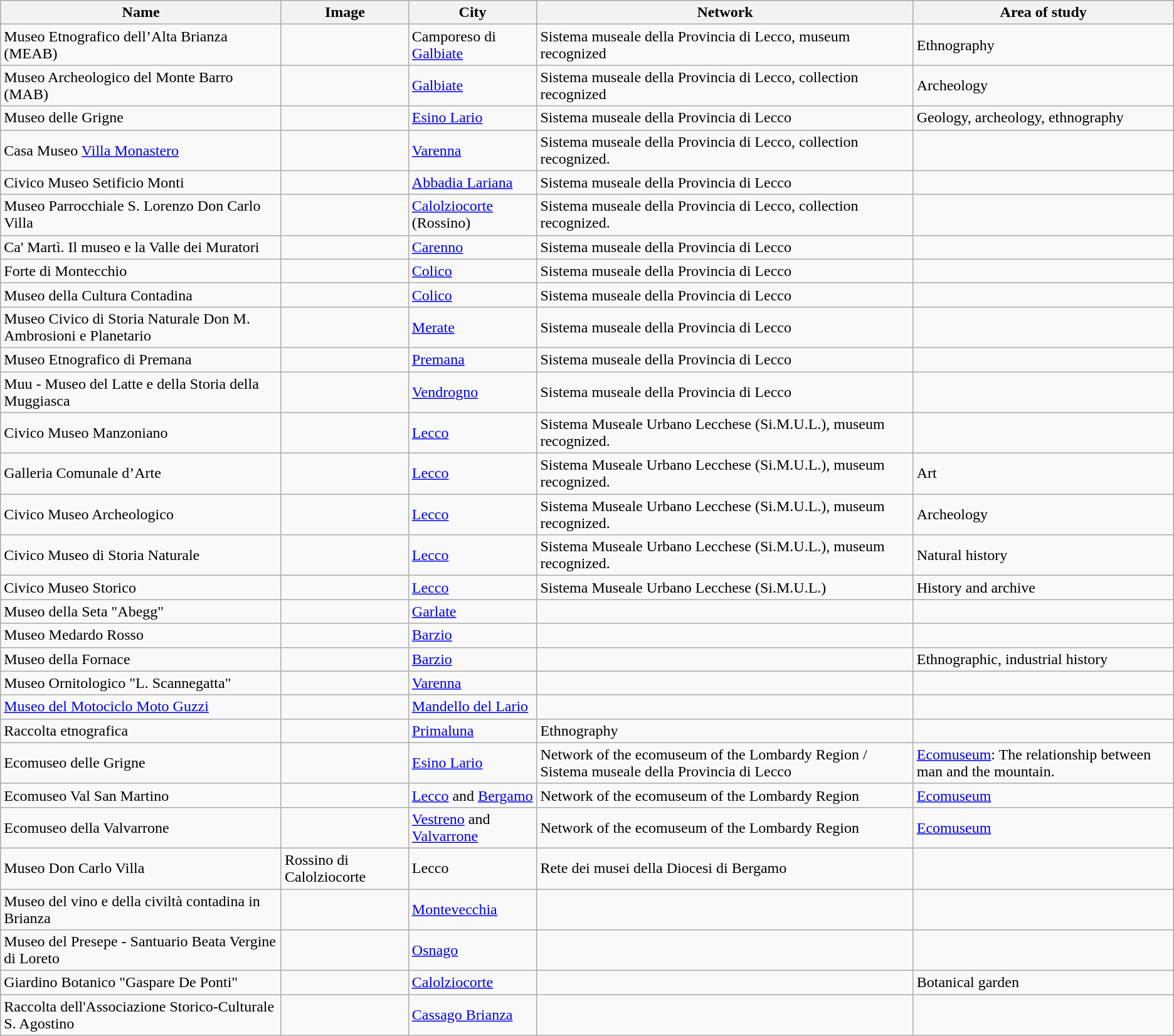<table class="wikitable sortable">
<tr>
<th>Name</th>
<th>Image</th>
<th>City</th>
<th>Network</th>
<th>Area of study</th>
</tr>
<tr>
<td>Museo Etnografico dell’Alta Brianza (MEAB)</td>
<td></td>
<td>Camporeso di <a href='#'>Galbiate</a></td>
<td>Sistema museale della Provincia di Lecco, museum recognized</td>
<td>Ethnography</td>
</tr>
<tr>
<td>Museo Archeologico del Monte Barro (MAB)</td>
<td></td>
<td><a href='#'>Galbiate</a></td>
<td>Sistema museale della Provincia di Lecco, collection recognized</td>
<td>Archeology</td>
</tr>
<tr>
<td>Museo delle Grigne</td>
<td></td>
<td><a href='#'>Esino Lario</a></td>
<td>Sistema museale della Provincia di Lecco</td>
<td>Geology, archeology, ethnography</td>
</tr>
<tr>
<td>Casa Museo <a href='#'>Villa Monastero</a></td>
<td></td>
<td><a href='#'>Varenna</a></td>
<td>Sistema museale della Provincia di Lecco, collection recognized.</td>
<td></td>
</tr>
<tr>
<td>Civico Museo Setificio Monti</td>
<td></td>
<td><a href='#'>Abbadia Lariana</a></td>
<td>Sistema museale della Provincia di Lecco</td>
<td></td>
</tr>
<tr>
<td>Museo Parrocchiale S. Lorenzo Don Carlo Villa</td>
<td></td>
<td><a href='#'>Calolziocorte</a> (Rossino)</td>
<td>Sistema museale della Provincia di Lecco, collection recognized.</td>
<td></td>
</tr>
<tr>
<td>Ca' Martì. Il museo e la Valle dei Muratori</td>
<td></td>
<td><a href='#'>Carenno</a></td>
<td>Sistema museale della Provincia di Lecco</td>
<td></td>
</tr>
<tr>
<td>Forte di Montecchio</td>
<td></td>
<td><a href='#'>Colico</a></td>
<td>Sistema museale della Provincia di Lecco</td>
<td></td>
</tr>
<tr>
<td>Museo della Cultura Contadina</td>
<td></td>
<td><a href='#'>Colico</a></td>
<td>Sistema museale della Provincia di Lecco</td>
<td></td>
</tr>
<tr>
<td>Museo Civico di Storia Naturale Don M. Ambrosioni e Planetario</td>
<td></td>
<td><a href='#'>Merate</a></td>
<td>Sistema museale della Provincia di Lecco</td>
<td></td>
</tr>
<tr>
<td>Museo Etnografico di Premana</td>
<td></td>
<td><a href='#'>Premana</a></td>
<td>Sistema museale della Provincia di Lecco</td>
<td></td>
</tr>
<tr>
<td>Muu - Museo del Latte e della Storia della Muggiasca</td>
<td></td>
<td><a href='#'>Vendrogno</a></td>
<td>Sistema museale della Provincia di Lecco</td>
<td></td>
</tr>
<tr>
<td>Civico Museo Manzoniano</td>
<td></td>
<td><a href='#'>Lecco</a></td>
<td>Sistema Museale Urbano Lecchese (Si.M.U.L.), museum recognized.</td>
<td></td>
</tr>
<tr>
<td>Galleria Comunale d’Arte</td>
<td></td>
<td><a href='#'>Lecco</a></td>
<td>Sistema Museale Urbano Lecchese (Si.M.U.L.), museum recognized.</td>
<td>Art</td>
</tr>
<tr>
<td>Civico Museo Archeologico</td>
<td></td>
<td><a href='#'>Lecco</a></td>
<td>Sistema Museale Urbano Lecchese (Si.M.U.L.), museum recognized.</td>
<td>Archeology</td>
</tr>
<tr>
<td>Civico Museo di Storia Naturale</td>
<td></td>
<td><a href='#'>Lecco</a></td>
<td>Sistema Museale Urbano Lecchese (Si.M.U.L.), museum recognized.</td>
<td>Natural history</td>
</tr>
<tr>
<td>Civico Museo Storico</td>
<td></td>
<td><a href='#'>Lecco</a></td>
<td>Sistema Museale Urbano Lecchese (Si.M.U.L.)</td>
<td>History and archive</td>
</tr>
<tr>
<td>Museo della Seta "Abegg"</td>
<td></td>
<td><a href='#'>Garlate</a></td>
<td></td>
<td></td>
</tr>
<tr>
<td>Museo Medardo Rosso</td>
<td></td>
<td><a href='#'>Barzio</a></td>
<td></td>
<td></td>
</tr>
<tr>
<td>Museo della Fornace</td>
<td></td>
<td><a href='#'>Barzio</a></td>
<td></td>
<td>Ethnographic, industrial history</td>
</tr>
<tr>
<td>Museo Ornitologico "L. Scannegatta"</td>
<td></td>
<td><a href='#'>Varenna</a></td>
<td></td>
<td></td>
</tr>
<tr>
<td><a href='#'>Museo del Motociclo Moto Guzzi</a></td>
<td></td>
<td><a href='#'>Mandello del Lario</a></td>
<td></td>
<td></td>
</tr>
<tr>
<td>Raccolta etnografica</td>
<td></td>
<td><a href='#'>Primaluna</a></td>
<td>Ethnography</td>
<td></td>
</tr>
<tr>
<td>Ecomuseo delle Grigne</td>
<td></td>
<td><a href='#'>Esino Lario</a></td>
<td>Network of the ecomuseum of the Lombardy Region / Sistema museale della Provincia di Lecco</td>
<td><a href='#'>Ecomuseum</a>: The relationship between man and the mountain.</td>
</tr>
<tr>
<td>Ecomuseo Val San Martino</td>
<td></td>
<td><a href='#'>Lecco</a> and <a href='#'>Bergamo</a></td>
<td>Network of the ecomuseum of the Lombardy Region</td>
<td><a href='#'>Ecomuseum</a></td>
</tr>
<tr>
<td>Ecomuseo della Valvarrone</td>
<td></td>
<td><a href='#'>Vestreno</a> and <a href='#'>Valvarrone</a></td>
<td>Network of the ecomuseum of the Lombardy Region</td>
<td><a href='#'>Ecomuseum</a></td>
</tr>
<tr>
<td>Museo Don Carlo Villa</td>
<td>Rossino di Calolziocorte</td>
<td>Lecco</td>
<td>Rete dei musei della Diocesi di Bergamo</td>
<td></td>
</tr>
<tr>
<td>Museo del vino e della civiltà contadina in Brianza</td>
<td></td>
<td><a href='#'>Montevecchia</a></td>
<td></td>
<td></td>
</tr>
<tr>
<td>Museo del Presepe - Santuario Beata Vergine di Loreto</td>
<td></td>
<td><a href='#'>Osnago</a></td>
<td></td>
<td></td>
</tr>
<tr>
<td>Giardino Botanico "Gaspare De Ponti"</td>
<td></td>
<td><a href='#'>Calolziocorte</a></td>
<td></td>
<td>Botanical garden</td>
</tr>
<tr>
<td>Raccolta dell'Associazione Storico-Culturale S. Agostino</td>
<td></td>
<td><a href='#'>Cassago Brianza</a></td>
<td></td>
<td></td>
</tr>
</table>
